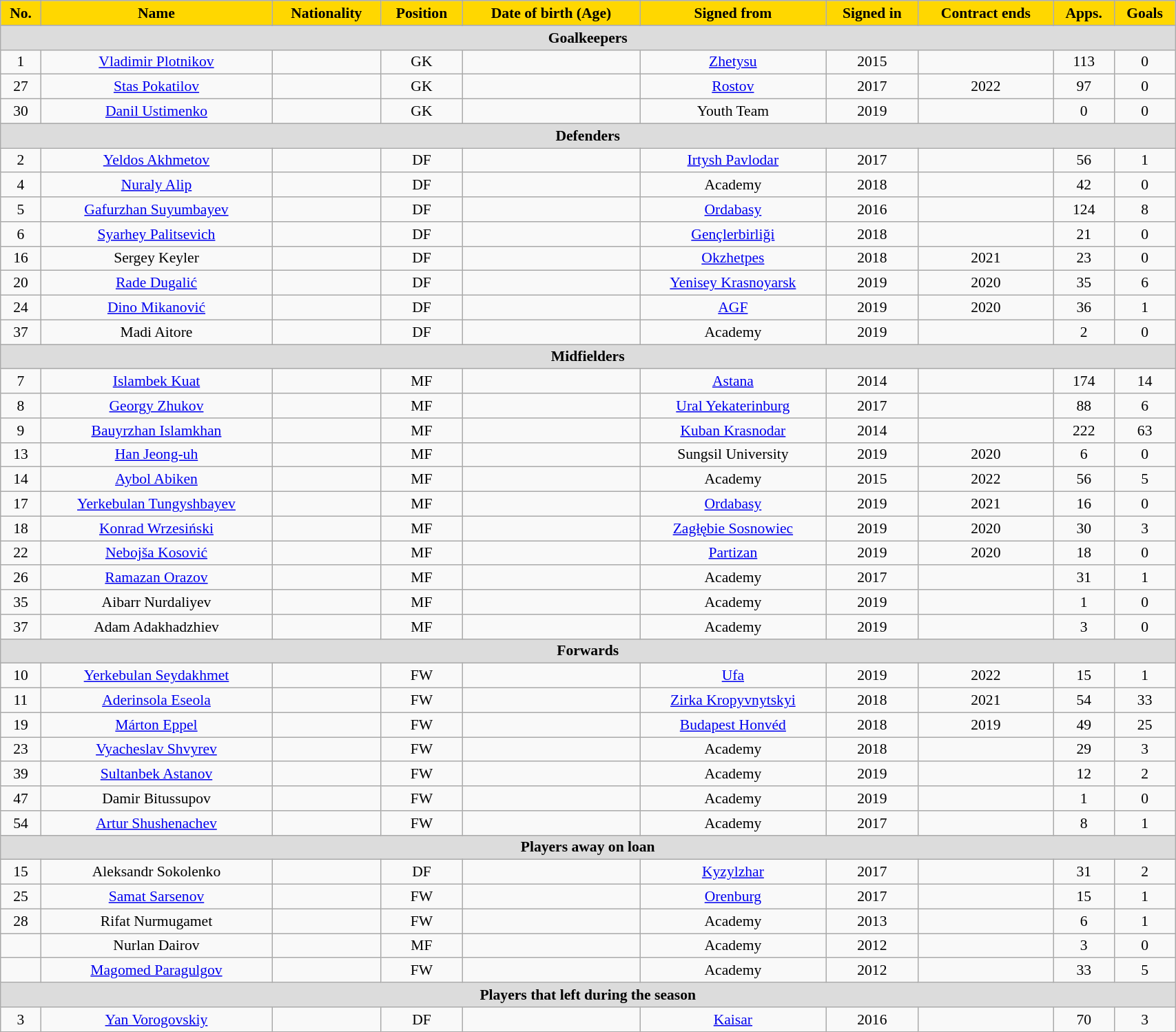<table class="wikitable"  style="text-align:center; font-size:90%; width:90%;">
<tr>
<th style="background:#FFD700; color:#000000; text-align:center;">No.</th>
<th style="background:#FFD700; color:#000000; text-align:center;">Name</th>
<th style="background:#FFD700; color:#000000; text-align:center;">Nationality</th>
<th style="background:#FFD700; color:#000000; text-align:center;">Position</th>
<th style="background:#FFD700; color:#000000; text-align:center;">Date of birth (Age)</th>
<th style="background:#FFD700; color:#000000; text-align:center;">Signed from</th>
<th style="background:#FFD700; color:#000000; text-align:center;">Signed in</th>
<th style="background:#FFD700; color:#000000; text-align:center;">Contract ends</th>
<th style="background:#FFD700; color:#000000; text-align:center;">Apps.</th>
<th style="background:#FFD700; color:#000000; text-align:center;">Goals</th>
</tr>
<tr>
<th colspan="11"  style="background:#dcdcdc; text-align:center;">Goalkeepers</th>
</tr>
<tr>
<td>1</td>
<td><a href='#'>Vladimir Plotnikov</a></td>
<td></td>
<td>GK</td>
<td></td>
<td><a href='#'>Zhetysu</a></td>
<td>2015</td>
<td></td>
<td>113</td>
<td>0</td>
</tr>
<tr>
<td>27</td>
<td><a href='#'>Stas Pokatilov</a></td>
<td></td>
<td>GK</td>
<td></td>
<td><a href='#'>Rostov</a></td>
<td>2017</td>
<td>2022</td>
<td>97</td>
<td>0</td>
</tr>
<tr>
<td>30</td>
<td><a href='#'>Danil Ustimenko</a></td>
<td></td>
<td>GK</td>
<td></td>
<td>Youth Team</td>
<td>2019</td>
<td></td>
<td>0</td>
<td>0</td>
</tr>
<tr>
<th colspan="11"  style="background:#dcdcdc; text-align:center;">Defenders</th>
</tr>
<tr>
<td>2</td>
<td><a href='#'>Yeldos Akhmetov</a></td>
<td></td>
<td>DF</td>
<td></td>
<td><a href='#'>Irtysh Pavlodar</a></td>
<td>2017</td>
<td></td>
<td>56</td>
<td>1</td>
</tr>
<tr>
<td>4</td>
<td><a href='#'>Nuraly Alip</a></td>
<td></td>
<td>DF</td>
<td></td>
<td>Academy</td>
<td>2018</td>
<td></td>
<td>42</td>
<td>0</td>
</tr>
<tr>
<td>5</td>
<td><a href='#'>Gafurzhan Suyumbayev</a></td>
<td></td>
<td>DF</td>
<td></td>
<td><a href='#'>Ordabasy</a></td>
<td>2016</td>
<td></td>
<td>124</td>
<td>8</td>
</tr>
<tr>
<td>6</td>
<td><a href='#'>Syarhey Palitsevich</a></td>
<td></td>
<td>DF</td>
<td></td>
<td><a href='#'>Gençlerbirliği</a></td>
<td>2018</td>
<td></td>
<td>21</td>
<td>0</td>
</tr>
<tr>
<td>16</td>
<td>Sergey Keyler</td>
<td></td>
<td>DF</td>
<td></td>
<td><a href='#'>Okzhetpes</a></td>
<td>2018</td>
<td>2021</td>
<td>23</td>
<td>0</td>
</tr>
<tr>
<td>20</td>
<td><a href='#'>Rade Dugalić</a></td>
<td></td>
<td>DF</td>
<td></td>
<td><a href='#'>Yenisey Krasnoyarsk</a></td>
<td>2019</td>
<td>2020</td>
<td>35</td>
<td>6</td>
</tr>
<tr>
<td>24</td>
<td><a href='#'>Dino Mikanović</a></td>
<td></td>
<td>DF</td>
<td></td>
<td><a href='#'>AGF</a></td>
<td>2019</td>
<td>2020</td>
<td>36</td>
<td>1</td>
</tr>
<tr>
<td>37</td>
<td>Madi Aitore</td>
<td></td>
<td>DF</td>
<td></td>
<td>Academy</td>
<td>2019</td>
<td></td>
<td>2</td>
<td>0</td>
</tr>
<tr>
<th colspan="11"  style="background:#dcdcdc; text-align:center;">Midfielders</th>
</tr>
<tr>
<td>7</td>
<td><a href='#'>Islambek Kuat</a></td>
<td></td>
<td>MF</td>
<td></td>
<td><a href='#'>Astana</a></td>
<td>2014</td>
<td></td>
<td>174</td>
<td>14</td>
</tr>
<tr>
<td>8</td>
<td><a href='#'>Georgy Zhukov</a></td>
<td></td>
<td>MF</td>
<td></td>
<td><a href='#'>Ural Yekaterinburg</a></td>
<td>2017</td>
<td></td>
<td>88</td>
<td>6</td>
</tr>
<tr>
<td>9</td>
<td><a href='#'>Bauyrzhan Islamkhan</a></td>
<td></td>
<td>MF</td>
<td></td>
<td><a href='#'>Kuban Krasnodar</a></td>
<td>2014</td>
<td></td>
<td>222</td>
<td>63</td>
</tr>
<tr>
<td>13</td>
<td><a href='#'>Han Jeong-uh</a></td>
<td></td>
<td>MF</td>
<td></td>
<td>Sungsil University</td>
<td>2019</td>
<td>2020</td>
<td>6</td>
<td>0</td>
</tr>
<tr>
<td>14</td>
<td><a href='#'>Aybol Abiken</a></td>
<td></td>
<td>MF</td>
<td></td>
<td>Academy</td>
<td>2015</td>
<td>2022</td>
<td>56</td>
<td>5</td>
</tr>
<tr>
<td>17</td>
<td><a href='#'>Yerkebulan Tungyshbayev</a></td>
<td></td>
<td>MF</td>
<td></td>
<td><a href='#'>Ordabasy</a></td>
<td>2019</td>
<td>2021</td>
<td>16</td>
<td>0</td>
</tr>
<tr>
<td>18</td>
<td><a href='#'>Konrad Wrzesiński</a></td>
<td></td>
<td>MF</td>
<td></td>
<td><a href='#'>Zagłębie Sosnowiec</a></td>
<td>2019</td>
<td>2020</td>
<td>30</td>
<td>3</td>
</tr>
<tr>
<td>22</td>
<td><a href='#'>Nebojša Kosović</a></td>
<td></td>
<td>MF</td>
<td></td>
<td><a href='#'>Partizan</a></td>
<td>2019</td>
<td>2020</td>
<td>18</td>
<td>0</td>
</tr>
<tr>
<td>26</td>
<td><a href='#'>Ramazan Orazov</a></td>
<td></td>
<td>MF</td>
<td></td>
<td>Academy</td>
<td>2017</td>
<td></td>
<td>31</td>
<td>1</td>
</tr>
<tr>
<td>35</td>
<td>Aibarr Nurdaliyev</td>
<td></td>
<td>MF</td>
<td></td>
<td>Academy</td>
<td>2019</td>
<td></td>
<td>1</td>
<td>0</td>
</tr>
<tr>
<td>37</td>
<td>Adam Adakhadzhiev</td>
<td></td>
<td>MF</td>
<td></td>
<td>Academy</td>
<td>2019</td>
<td></td>
<td>3</td>
<td>0</td>
</tr>
<tr>
<th colspan="11"  style="background:#dcdcdc; text-align:center;">Forwards</th>
</tr>
<tr>
<td>10</td>
<td><a href='#'>Yerkebulan Seydakhmet</a></td>
<td></td>
<td>FW</td>
<td></td>
<td><a href='#'>Ufa</a></td>
<td>2019</td>
<td>2022</td>
<td>15</td>
<td>1</td>
</tr>
<tr>
<td>11</td>
<td><a href='#'>Aderinsola Eseola</a></td>
<td></td>
<td>FW</td>
<td></td>
<td><a href='#'>Zirka Kropyvnytskyi</a></td>
<td>2018</td>
<td>2021</td>
<td>54</td>
<td>33</td>
</tr>
<tr>
<td>19</td>
<td><a href='#'>Márton Eppel</a></td>
<td></td>
<td>FW</td>
<td></td>
<td><a href='#'>Budapest Honvéd</a></td>
<td>2018</td>
<td>2019</td>
<td>49</td>
<td>25</td>
</tr>
<tr>
<td>23</td>
<td><a href='#'>Vyacheslav Shvyrev</a></td>
<td></td>
<td>FW</td>
<td></td>
<td>Academy</td>
<td>2018</td>
<td></td>
<td>29</td>
<td>3</td>
</tr>
<tr>
<td>39</td>
<td><a href='#'>Sultanbek Astanov</a></td>
<td></td>
<td>FW</td>
<td></td>
<td>Academy</td>
<td>2019</td>
<td></td>
<td>12</td>
<td>2</td>
</tr>
<tr>
<td>47</td>
<td>Damir Bitussupov</td>
<td></td>
<td>FW</td>
<td></td>
<td>Academy</td>
<td>2019</td>
<td></td>
<td>1</td>
<td>0</td>
</tr>
<tr>
<td>54</td>
<td><a href='#'>Artur Shushenachev</a></td>
<td></td>
<td>FW</td>
<td></td>
<td>Academy</td>
<td>2017</td>
<td></td>
<td>8</td>
<td>1</td>
</tr>
<tr>
<th colspan="11"  style="background:#dcdcdc; text-align:center;">Players away on loan</th>
</tr>
<tr>
<td>15</td>
<td>Aleksandr Sokolenko</td>
<td></td>
<td>DF</td>
<td></td>
<td><a href='#'>Kyzylzhar</a></td>
<td>2017</td>
<td></td>
<td>31</td>
<td>2</td>
</tr>
<tr>
<td>25</td>
<td><a href='#'>Samat Sarsenov</a></td>
<td></td>
<td>FW</td>
<td></td>
<td><a href='#'>Orenburg</a></td>
<td>2017</td>
<td></td>
<td>15</td>
<td>1</td>
</tr>
<tr>
<td>28</td>
<td>Rifat Nurmugamet</td>
<td></td>
<td>FW</td>
<td></td>
<td>Academy</td>
<td>2013</td>
<td></td>
<td>6</td>
<td>1</td>
</tr>
<tr>
<td></td>
<td>Nurlan Dairov</td>
<td></td>
<td>MF</td>
<td></td>
<td>Academy</td>
<td>2012</td>
<td></td>
<td>3</td>
<td>0</td>
</tr>
<tr>
<td></td>
<td><a href='#'>Magomed Paragulgov</a></td>
<td></td>
<td>FW</td>
<td></td>
<td>Academy</td>
<td>2012</td>
<td></td>
<td>33</td>
<td>5</td>
</tr>
<tr>
<th colspan="11"  style="background:#dcdcdc; text-align:center;">Players that left during the season</th>
</tr>
<tr>
<td>3</td>
<td><a href='#'>Yan Vorogovskiy</a></td>
<td></td>
<td>DF</td>
<td></td>
<td><a href='#'>Kaisar</a></td>
<td>2016</td>
<td></td>
<td>70</td>
<td>3</td>
</tr>
</table>
